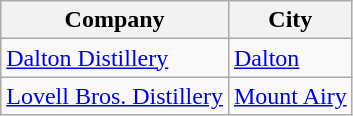<table class="wikitable sortable">
<tr>
<th>Company</th>
<th>City</th>
</tr>
<tr>
<td><a href='#'>Dalton Distillery</a></td>
<td><a href='#'>Dalton</a></td>
</tr>
<tr>
<td><a href='#'>Lovell Bros. Distillery</a></td>
<td><a href='#'>Mount Airy</a></td>
</tr>
</table>
